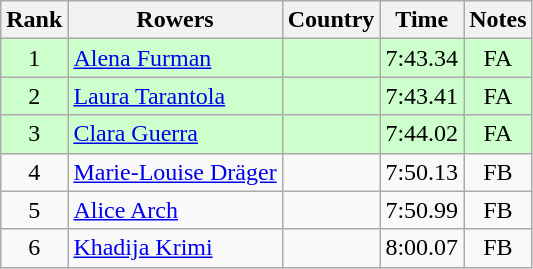<table class="wikitable" style="text-align:center">
<tr>
<th>Rank</th>
<th>Rowers</th>
<th>Country</th>
<th>Time</th>
<th>Notes</th>
</tr>
<tr bgcolor=ccffcc>
<td>1</td>
<td align="left"><a href='#'>Alena Furman</a></td>
<td align="left"></td>
<td>7:43.34</td>
<td>FA</td>
</tr>
<tr bgcolor=ccffcc>
<td>2</td>
<td align="left"><a href='#'>Laura Tarantola</a></td>
<td align="left"></td>
<td>7:43.41</td>
<td>FA</td>
</tr>
<tr bgcolor=ccffcc>
<td>3</td>
<td align="left"><a href='#'>Clara Guerra</a></td>
<td align="left"></td>
<td>7:44.02</td>
<td>FA</td>
</tr>
<tr>
<td>4</td>
<td align="left"><a href='#'>Marie-Louise Dräger</a></td>
<td align="left"></td>
<td>7:50.13</td>
<td>FB</td>
</tr>
<tr>
<td>5</td>
<td align="left"><a href='#'>Alice Arch</a></td>
<td align="left"></td>
<td>7:50.99</td>
<td>FB</td>
</tr>
<tr>
<td>6</td>
<td align="left"><a href='#'>Khadija Krimi</a></td>
<td align="left"></td>
<td>8:00.07</td>
<td>FB</td>
</tr>
</table>
